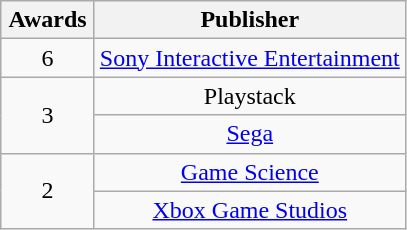<table class="wikitable plainrowheaders sortable" rowspan="2" style="text-align:center;" background: #f6e39c;>
<tr>
<th scope="col" style="width:55px;">Awards</th>
<th scope="col" style="text-align:center;">Publisher</th>
</tr>
<tr>
<td>6</td>
<td><a href='#'>Sony Interactive Entertainment</a></td>
</tr>
<tr>
<td rowspan="2">3</td>
<td>Playstack</td>
</tr>
<tr>
<td><a href='#'>Sega</a></td>
</tr>
<tr>
<td rowspan="2">2</td>
<td><a href='#'>Game Science</a></td>
</tr>
<tr>
<td><a href='#'>Xbox Game Studios</a></td>
</tr>
</table>
